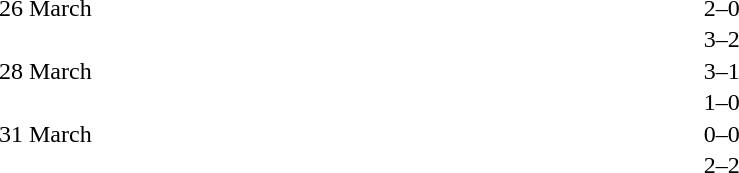<table cellspacing=1 width=85%>
<tr>
<th width=15%></th>
<th width=25%></th>
<th width=10%></th>
<th width=25%></th>
<th width=25%></th>
</tr>
<tr>
<td>26 March</td>
<td align=right></td>
<td align=center>2–0</td>
<td></td>
</tr>
<tr>
<td></td>
<td align=right></td>
<td align=center>3–2</td>
<td></td>
</tr>
<tr>
<td>28 March</td>
<td align=right></td>
<td align=center>3–1</td>
<td></td>
</tr>
<tr>
<td></td>
<td align=right></td>
<td align=center>1–0</td>
<td></td>
</tr>
<tr>
<td>31 March</td>
<td align=right></td>
<td align=center>0–0</td>
<td></td>
</tr>
<tr>
<td></td>
<td align=right></td>
<td align=center>2–2</td>
<td></td>
</tr>
</table>
